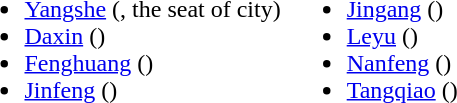<table>
<tr>
<td valign="top"><br><ul><li><a href='#'>Yangshe</a>  (, the seat of city)</li><li><a href='#'>Daxin</a>  ()</li><li><a href='#'>Fenghuang</a>  ()</li><li><a href='#'>Jinfeng</a>  ()</li></ul></td>
<td valign="top"><br><ul><li><a href='#'>Jingang</a>  ()</li><li><a href='#'>Leyu</a>  ()</li><li><a href='#'>Nanfeng</a>  ()</li><li><a href='#'>Tangqiao</a>  ()</li></ul></td>
</tr>
</table>
